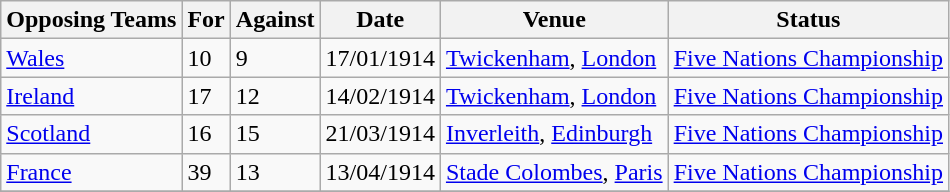<table class="wikitable">
<tr>
<th>Opposing Teams</th>
<th>For</th>
<th>Against</th>
<th>Date</th>
<th>Venue</th>
<th>Status</th>
</tr>
<tr>
<td><a href='#'>Wales</a></td>
<td>10</td>
<td>9</td>
<td>17/01/1914</td>
<td><a href='#'>Twickenham</a>, <a href='#'>London</a></td>
<td><a href='#'>Five Nations Championship</a></td>
</tr>
<tr>
<td><a href='#'>Ireland</a></td>
<td>17</td>
<td>12</td>
<td>14/02/1914</td>
<td><a href='#'>Twickenham</a>, <a href='#'>London</a></td>
<td><a href='#'>Five Nations Championship</a></td>
</tr>
<tr>
<td><a href='#'>Scotland</a></td>
<td>16</td>
<td>15</td>
<td>21/03/1914</td>
<td><a href='#'>Inverleith</a>, <a href='#'>Edinburgh</a></td>
<td><a href='#'>Five Nations Championship</a></td>
</tr>
<tr>
<td><a href='#'>France</a></td>
<td>39</td>
<td>13</td>
<td>13/04/1914</td>
<td><a href='#'>Stade Colombes</a>, <a href='#'>Paris</a></td>
<td><a href='#'>Five Nations Championship</a></td>
</tr>
<tr>
</tr>
</table>
